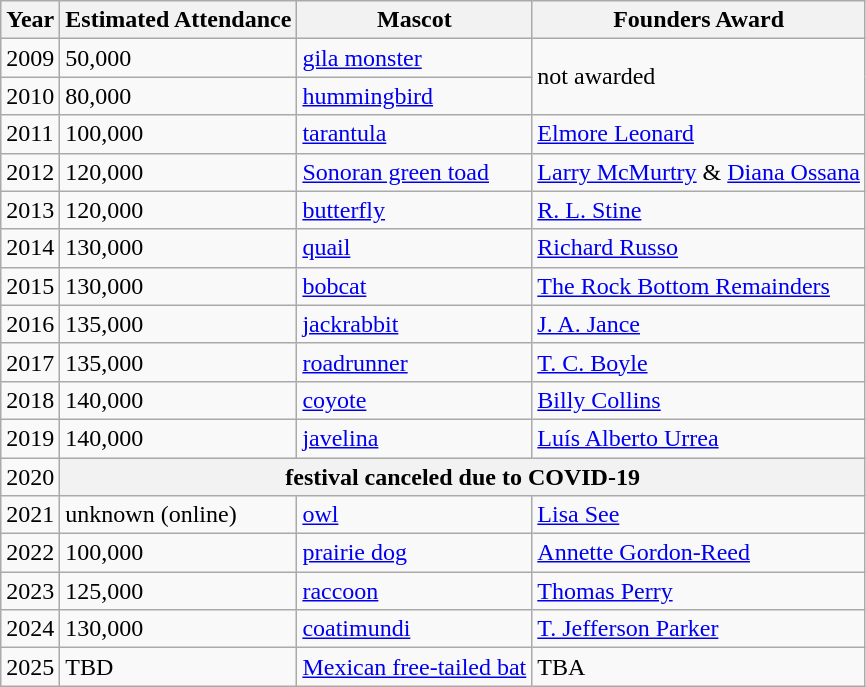<table class="wikitable">
<tr>
<th>Year</th>
<th>Estimated Attendance</th>
<th>Mascot</th>
<th>Founders Award</th>
</tr>
<tr>
<td>2009</td>
<td>50,000</td>
<td><a href='#'>gila monster</a></td>
<td rowspan="2">not awarded</td>
</tr>
<tr>
<td>2010</td>
<td>80,000</td>
<td><a href='#'>hummingbird</a></td>
</tr>
<tr>
<td>2011</td>
<td>100,000</td>
<td><a href='#'>tarantula</a></td>
<td><a href='#'>Elmore Leonard</a></td>
</tr>
<tr>
<td>2012</td>
<td>120,000</td>
<td><a href='#'>Sonoran green toad</a></td>
<td><a href='#'>Larry McMurtry</a> & <a href='#'>Diana Ossana</a></td>
</tr>
<tr>
<td>2013</td>
<td>120,000</td>
<td><a href='#'>butterfly</a></td>
<td><a href='#'>R. L. Stine</a></td>
</tr>
<tr>
<td>2014</td>
<td>130,000</td>
<td><a href='#'>quail</a></td>
<td><a href='#'>Richard Russo</a></td>
</tr>
<tr>
<td>2015</td>
<td>130,000</td>
<td><a href='#'>bobcat</a></td>
<td><a href='#'>The Rock Bottom Remainders</a></td>
</tr>
<tr>
<td>2016</td>
<td>135,000</td>
<td><a href='#'>jackrabbit</a></td>
<td><a href='#'>J. A. Jance</a></td>
</tr>
<tr>
<td>2017</td>
<td>135,000</td>
<td><a href='#'>roadrunner</a></td>
<td><a href='#'>T. C. Boyle</a></td>
</tr>
<tr>
<td>2018</td>
<td>140,000</td>
<td><a href='#'>coyote</a></td>
<td><a href='#'>Billy Collins</a></td>
</tr>
<tr>
<td>2019</td>
<td>140,000</td>
<td><a href='#'>javelina</a></td>
<td><a href='#'>Luís Alberto Urrea</a></td>
</tr>
<tr>
<td>2020</td>
<th colspan="3">festival canceled due to COVID-19</th>
</tr>
<tr>
<td>2021</td>
<td>unknown (online)</td>
<td><a href='#'>owl</a></td>
<td><a href='#'>Lisa See</a></td>
</tr>
<tr>
<td>2022</td>
<td>100,000</td>
<td><a href='#'>prairie dog</a></td>
<td><a href='#'>Annette Gordon-Reed</a></td>
</tr>
<tr>
<td>2023</td>
<td>125,000</td>
<td><a href='#'>raccoon</a></td>
<td><a href='#'>Thomas Perry</a></td>
</tr>
<tr>
<td>2024</td>
<td>130,000</td>
<td><a href='#'>coatimundi</a></td>
<td><a href='#'>T. Jefferson Parker</a></td>
</tr>
<tr>
<td>2025</td>
<td>TBD</td>
<td><a href='#'>Mexican free-tailed bat</a></td>
<td>TBA</td>
</tr>
</table>
